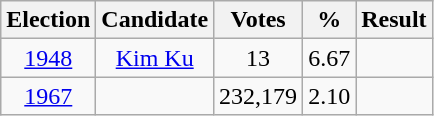<table class="wikitable" style="text-align:center">
<tr>
<th>Election</th>
<th>Candidate</th>
<th>Votes</th>
<th>%</th>
<th>Result</th>
</tr>
<tr>
<td><a href='#'>1948</a></td>
<td><a href='#'>Kim Ku</a></td>
<td>13</td>
<td>6.67</td>
<td></td>
</tr>
<tr>
<td><a href='#'>1967</a></td>
<td></td>
<td>232,179</td>
<td>2.10</td>
<td></td>
</tr>
</table>
